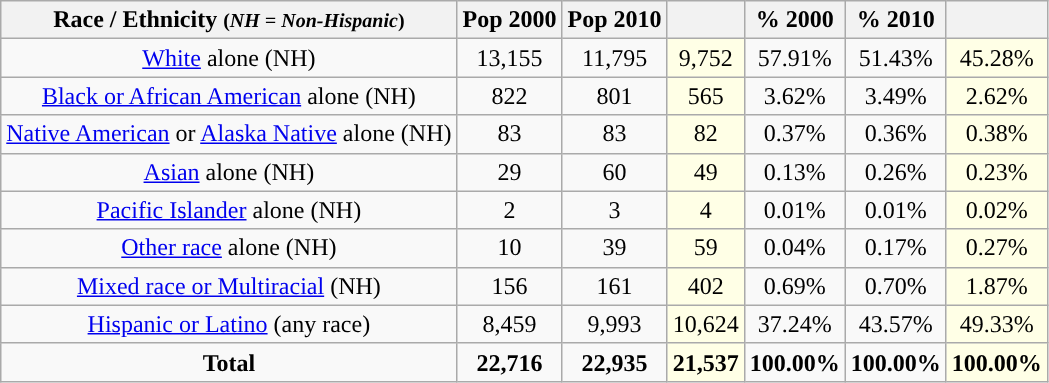<table class="wikitable" style="text-align:center;">
<tr>
<th>Race / Ethnicity <small>(<em>NH = Non-Hispanic</em>)</small></th>
<th>Pop 2000</th>
<th>Pop 2010</th>
<th></th>
<th>% 2000</th>
<th>% 2010</th>
<th></th>
</tr>
<tr>
<td><a href='#'>White</a> alone (NH)</td>
<td>13,155</td>
<td>11,795</td>
<td style='background: #ffffe6;'>9,752</td>
<td>57.91%</td>
<td>51.43%</td>
<td style='background: #ffffe6;'>45.28%</td>
</tr>
<tr>
<td><a href='#'>Black or African American</a> alone (NH)</td>
<td>822</td>
<td>801</td>
<td style='background: #ffffe6;'>565</td>
<td>3.62%</td>
<td>3.49%</td>
<td style='background: #ffffe6;'>2.62%</td>
</tr>
<tr>
<td><a href='#'>Native American</a> or <a href='#'>Alaska Native</a> alone (NH)</td>
<td>83</td>
<td>83</td>
<td style='background: #ffffe6;'>82</td>
<td>0.37%</td>
<td>0.36%</td>
<td style='background: #ffffe6;'>0.38%</td>
</tr>
<tr>
<td><a href='#'>Asian</a> alone (NH)</td>
<td>29</td>
<td>60</td>
<td style='background: #ffffe6;'>49</td>
<td>0.13%</td>
<td>0.26%</td>
<td style='background: #ffffe6;'>0.23%</td>
</tr>
<tr>
<td><a href='#'>Pacific Islander</a> alone (NH)</td>
<td>2</td>
<td>3</td>
<td style='background: #ffffe6;'>4</td>
<td>0.01%</td>
<td>0.01%</td>
<td style='background: #ffffe6;'>0.02%</td>
</tr>
<tr>
<td><a href='#'>Other race</a> alone (NH)</td>
<td>10</td>
<td>39</td>
<td style='background: #ffffe6;'>59</td>
<td>0.04%</td>
<td>0.17%</td>
<td style='background: #ffffe6;'>0.27%</td>
</tr>
<tr>
<td><a href='#'>Mixed race or Multiracial</a> (NH)</td>
<td>156</td>
<td>161</td>
<td style='background: #ffffe6;'>402</td>
<td>0.69%</td>
<td>0.70%</td>
<td style='background: #ffffe6;'>1.87%</td>
</tr>
<tr>
<td><a href='#'>Hispanic or Latino</a> (any race)</td>
<td>8,459</td>
<td>9,993</td>
<td style='background: #ffffe6;'>10,624</td>
<td>37.24%</td>
<td>43.57%</td>
<td style='background: #ffffe6;'>49.33%</td>
</tr>
<tr>
<td><strong>Total</strong></td>
<td><strong>22,716</strong></td>
<td><strong>22,935</strong></td>
<td style='background: #ffffe6;'><strong>21,537</strong></td>
<td><strong>100.00%</strong></td>
<td><strong>100.00%</strong></td>
<td style='background: #ffffe6;'><strong>100.00%</strong></td>
</tr>
</table>
